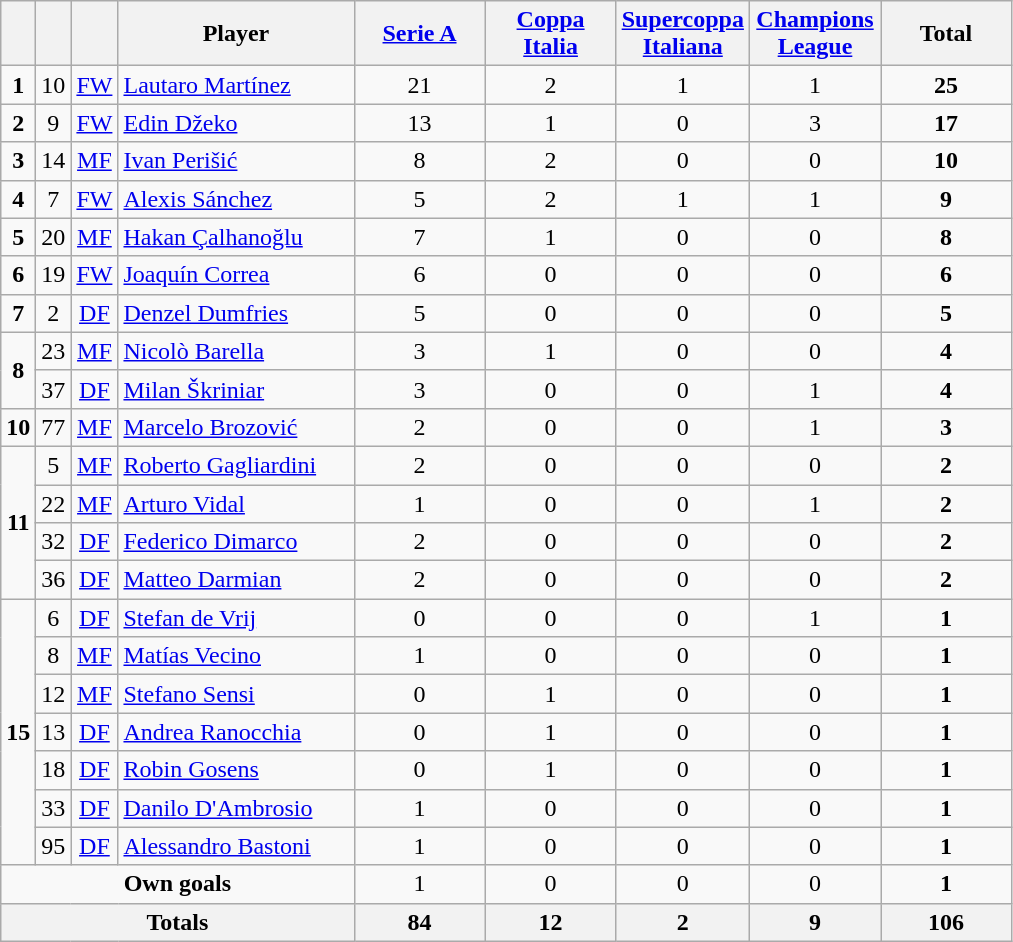<table class="wikitable" style="text-align:center">
<tr>
<th width=15></th>
<th width=15></th>
<th width=15></th>
<th width=150>Player</th>
<th width=80><strong><a href='#'>Serie A</a></strong></th>
<th width=80><strong><a href='#'>Coppa Italia</a></strong></th>
<th width=80><strong><a href='#'>Supercoppa Italiana</a></strong></th>
<th width=80><strong><a href='#'>Champions League</a></strong></th>
<th width=80>Total</th>
</tr>
<tr>
<td><strong>1</strong></td>
<td>10</td>
<td><a href='#'>FW</a></td>
<td align=left> <a href='#'>Lautaro Martínez</a></td>
<td>21</td>
<td>2</td>
<td>1</td>
<td>1</td>
<td><strong>25</strong></td>
</tr>
<tr>
<td><strong>2</strong></td>
<td>9</td>
<td><a href='#'>FW</a></td>
<td align=left> <a href='#'>Edin Džeko</a></td>
<td>13</td>
<td>1</td>
<td>0</td>
<td>3</td>
<td><strong>17</strong></td>
</tr>
<tr>
<td><strong>3</strong></td>
<td>14</td>
<td><a href='#'>MF</a></td>
<td align=left> <a href='#'>Ivan Perišić</a></td>
<td>8</td>
<td>2</td>
<td>0</td>
<td>0</td>
<td><strong>10</strong></td>
</tr>
<tr>
<td><strong>4</strong></td>
<td>7</td>
<td><a href='#'>FW</a></td>
<td align=left> <a href='#'>Alexis Sánchez</a></td>
<td>5</td>
<td>2</td>
<td>1</td>
<td>1</td>
<td><strong>9</strong></td>
</tr>
<tr>
<td><strong>5</strong></td>
<td>20</td>
<td><a href='#'>MF</a></td>
<td align=left> <a href='#'>Hakan Çalhanoğlu</a></td>
<td>7</td>
<td>1</td>
<td>0</td>
<td>0</td>
<td><strong>8</strong></td>
</tr>
<tr>
<td><strong>6</strong></td>
<td>19</td>
<td><a href='#'>FW</a></td>
<td align=left> <a href='#'>Joaquín Correa</a></td>
<td>6</td>
<td>0</td>
<td>0</td>
<td>0</td>
<td><strong>6</strong></td>
</tr>
<tr>
<td><strong>7</strong></td>
<td>2</td>
<td><a href='#'>DF</a></td>
<td align=left> <a href='#'>Denzel Dumfries</a></td>
<td>5</td>
<td>0</td>
<td>0</td>
<td>0</td>
<td><strong>5</strong></td>
</tr>
<tr>
<td rowspan="2"><strong>8</strong></td>
<td>23</td>
<td><a href='#'>MF</a></td>
<td align=left> <a href='#'>Nicolò Barella</a></td>
<td>3</td>
<td>1</td>
<td>0</td>
<td>0</td>
<td><strong>4</strong></td>
</tr>
<tr>
<td>37</td>
<td><a href='#'>DF</a></td>
<td align=left> <a href='#'>Milan Škriniar</a></td>
<td>3</td>
<td>0</td>
<td>0</td>
<td>1</td>
<td><strong>4</strong></td>
</tr>
<tr>
<td><strong>10</strong></td>
<td>77</td>
<td><a href='#'>MF</a></td>
<td align=left> <a href='#'>Marcelo Brozović</a></td>
<td>2</td>
<td>0</td>
<td>0</td>
<td>1</td>
<td><strong>3</strong></td>
</tr>
<tr>
<td rowspan="4"><strong>11</strong></td>
<td>5</td>
<td><a href='#'>MF</a></td>
<td align=left> <a href='#'>Roberto Gagliardini</a></td>
<td>2</td>
<td>0</td>
<td>0</td>
<td>0</td>
<td><strong>2</strong></td>
</tr>
<tr>
<td>22</td>
<td><a href='#'>MF</a></td>
<td align=left> <a href='#'>Arturo Vidal</a></td>
<td>1</td>
<td>0</td>
<td>0</td>
<td>1</td>
<td><strong>2</strong></td>
</tr>
<tr>
<td>32</td>
<td><a href='#'>DF</a></td>
<td align=left> <a href='#'>Federico Dimarco</a></td>
<td>2</td>
<td>0</td>
<td>0</td>
<td>0</td>
<td><strong>2</strong></td>
</tr>
<tr>
<td>36</td>
<td><a href='#'>DF</a></td>
<td align=left> <a href='#'>Matteo Darmian</a></td>
<td>2</td>
<td>0</td>
<td>0</td>
<td>0</td>
<td><strong>2</strong></td>
</tr>
<tr>
<td rowspan="7"><strong>15</strong></td>
<td>6</td>
<td><a href='#'>DF</a></td>
<td align=left> <a href='#'>Stefan de Vrij</a></td>
<td>0</td>
<td>0</td>
<td>0</td>
<td>1</td>
<td><strong>1</strong></td>
</tr>
<tr>
<td>8</td>
<td><a href='#'>MF</a></td>
<td align=left> <a href='#'>Matías Vecino</a></td>
<td>1</td>
<td>0</td>
<td>0</td>
<td>0</td>
<td><strong>1</strong></td>
</tr>
<tr>
<td>12</td>
<td><a href='#'>MF</a></td>
<td align=left> <a href='#'>Stefano Sensi</a></td>
<td>0</td>
<td>1</td>
<td>0</td>
<td>0</td>
<td><strong>1</strong></td>
</tr>
<tr>
<td>13</td>
<td><a href='#'>DF</a></td>
<td align=left> <a href='#'>Andrea Ranocchia</a></td>
<td>0</td>
<td>1</td>
<td>0</td>
<td>0</td>
<td><strong>1</strong></td>
</tr>
<tr>
<td>18</td>
<td><a href='#'>DF</a></td>
<td align=left> <a href='#'>Robin Gosens</a></td>
<td>0</td>
<td>1</td>
<td>0</td>
<td>0</td>
<td><strong>1</strong></td>
</tr>
<tr>
<td>33</td>
<td><a href='#'>DF</a></td>
<td align=left> <a href='#'>Danilo D'Ambrosio</a></td>
<td>1</td>
<td>0</td>
<td>0</td>
<td>0</td>
<td><strong>1</strong></td>
</tr>
<tr>
<td>95</td>
<td><a href='#'>DF</a></td>
<td align=left> <a href='#'>Alessandro Bastoni</a></td>
<td>1</td>
<td>0</td>
<td>0</td>
<td>0</td>
<td><strong>1</strong></td>
</tr>
<tr>
<td colspan=4><strong>Own goals</strong></td>
<td>1</td>
<td>0</td>
<td>0</td>
<td>0</td>
<td><strong>1</strong></td>
</tr>
<tr>
<th colspan=4>Totals</th>
<th>84</th>
<th>12</th>
<th>2</th>
<th>9</th>
<th>106</th>
</tr>
</table>
